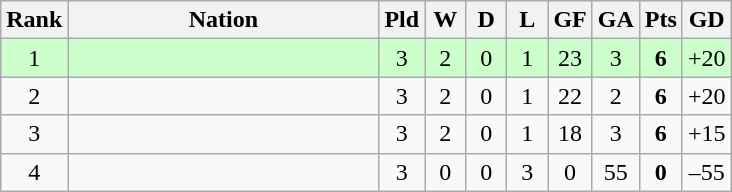<table class="wikitable" style="text-align:center;">
<tr>
<th width=5>Rank</th>
<th width=200>Nation</th>
<th width=20 abbr="Played">Pld</th>
<th width=20 abbr="Won">W</th>
<th width=20 abbr="Drawn">D</th>
<th width=20 abbr="Lost">L</th>
<th width=20 abbr="Goals for">GF</th>
<th width=20 abbr="Goals against">GA</th>
<th width=20 abbr="Points">Pts</th>
<th width=20 abbr="Goal difference">GD</th>
</tr>
<tr style="background:#ccffcc">
<td>1</td>
<td align=left></td>
<td>3</td>
<td>2</td>
<td>0</td>
<td>1</td>
<td>23</td>
<td>3</td>
<td><strong>6</strong></td>
<td>+20</td>
</tr>
<tr>
<td>2</td>
<td align=left></td>
<td>3</td>
<td>2</td>
<td>0</td>
<td>1</td>
<td>22</td>
<td>2</td>
<td><strong>6</strong></td>
<td>+20</td>
</tr>
<tr>
<td>3</td>
<td align=left></td>
<td>3</td>
<td>2</td>
<td>0</td>
<td>1</td>
<td>18</td>
<td>3</td>
<td><strong>6</strong></td>
<td>+15</td>
</tr>
<tr>
<td>4</td>
<td align=left></td>
<td>3</td>
<td>0</td>
<td>0</td>
<td>3</td>
<td>0</td>
<td>55</td>
<td><strong>0</strong></td>
<td>–55</td>
</tr>
</table>
